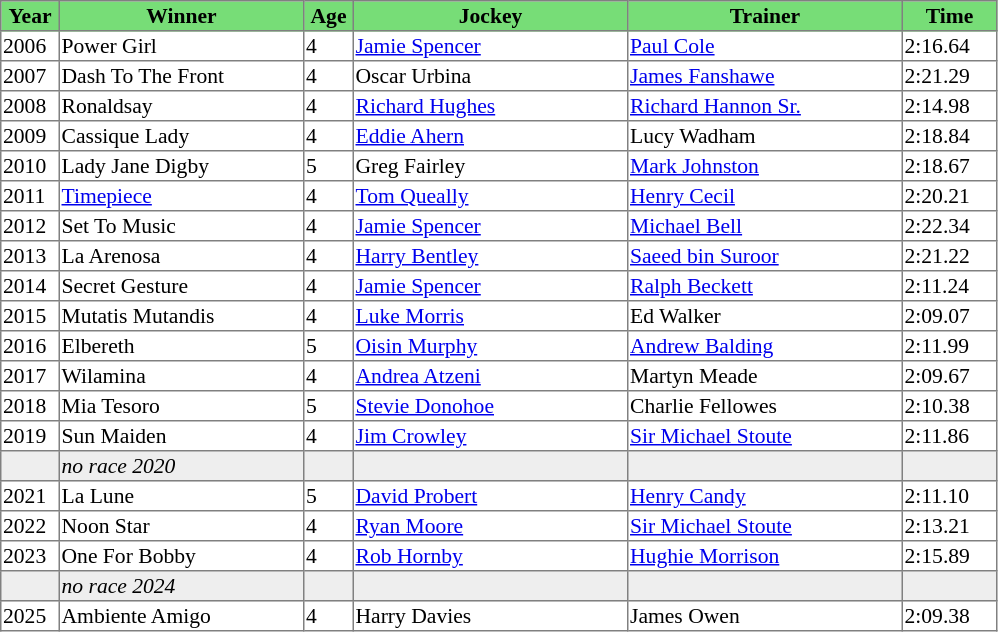<table class = "sortable" | border="1" style="border-collapse: collapse; font-size:90%">
<tr bgcolor="#77dd77" align="center">
<th style="width:36px"><strong>Year</strong></th>
<th style="width:160px"><strong>Winner</strong></th>
<th style="width:30px"><strong>Age</strong></th>
<th style="width:180px"><strong>Jockey</strong></th>
<th style="width:180px"><strong>Trainer</strong></th>
<th style="width:60px"><strong>Time</strong></th>
</tr>
<tr>
<td>2006</td>
<td>Power Girl</td>
<td>4</td>
<td><a href='#'>Jamie Spencer</a></td>
<td><a href='#'>Paul Cole</a></td>
<td>2:16.64</td>
</tr>
<tr>
<td>2007</td>
<td>Dash To The Front</td>
<td>4</td>
<td>Oscar Urbina</td>
<td><a href='#'>James Fanshawe</a></td>
<td>2:21.29</td>
</tr>
<tr>
<td>2008</td>
<td>Ronaldsay</td>
<td>4</td>
<td><a href='#'>Richard Hughes</a></td>
<td><a href='#'>Richard Hannon Sr.</a></td>
<td>2:14.98</td>
</tr>
<tr>
<td>2009</td>
<td>Cassique Lady</td>
<td>4</td>
<td><a href='#'>Eddie Ahern</a></td>
<td>Lucy Wadham</td>
<td>2:18.84</td>
</tr>
<tr>
<td>2010</td>
<td>Lady Jane Digby</td>
<td>5</td>
<td>Greg Fairley</td>
<td><a href='#'>Mark Johnston</a></td>
<td>2:18.67</td>
</tr>
<tr>
<td>2011</td>
<td><a href='#'>Timepiece</a></td>
<td>4</td>
<td><a href='#'>Tom Queally</a></td>
<td><a href='#'>Henry Cecil</a></td>
<td>2:20.21</td>
</tr>
<tr>
<td>2012</td>
<td>Set To Music</td>
<td>4</td>
<td><a href='#'>Jamie Spencer</a></td>
<td><a href='#'>Michael Bell</a></td>
<td>2:22.34</td>
</tr>
<tr>
<td>2013</td>
<td>La Arenosa</td>
<td>4</td>
<td><a href='#'>Harry Bentley</a></td>
<td><a href='#'>Saeed bin Suroor</a></td>
<td>2:21.22</td>
</tr>
<tr>
<td>2014</td>
<td>Secret Gesture</td>
<td>4</td>
<td><a href='#'>Jamie Spencer</a></td>
<td><a href='#'>Ralph Beckett</a></td>
<td>2:11.24</td>
</tr>
<tr>
<td>2015</td>
<td>Mutatis Mutandis</td>
<td>4</td>
<td><a href='#'>Luke Morris</a></td>
<td>Ed Walker</td>
<td>2:09.07</td>
</tr>
<tr>
<td>2016</td>
<td>Elbereth</td>
<td>5</td>
<td><a href='#'>Oisin Murphy</a></td>
<td><a href='#'>Andrew Balding</a></td>
<td>2:11.99</td>
</tr>
<tr>
<td>2017</td>
<td>Wilamina</td>
<td>4</td>
<td><a href='#'>Andrea Atzeni</a></td>
<td>Martyn Meade</td>
<td>2:09.67</td>
</tr>
<tr>
<td>2018</td>
<td>Mia Tesoro</td>
<td>5</td>
<td><a href='#'>Stevie Donohoe</a></td>
<td>Charlie Fellowes</td>
<td>2:10.38</td>
</tr>
<tr>
<td>2019</td>
<td>Sun Maiden</td>
<td>4</td>
<td><a href='#'>Jim Crowley</a></td>
<td><a href='#'>Sir Michael Stoute</a></td>
<td>2:11.86</td>
</tr>
<tr bgcolor="#eeeeee">
<td data-sort-value="2020"></td>
<td><em>no race 2020</em> </td>
<td></td>
<td></td>
<td></td>
<td></td>
</tr>
<tr>
<td>2021</td>
<td>La Lune</td>
<td>5</td>
<td><a href='#'>David Probert</a></td>
<td><a href='#'>Henry Candy</a></td>
<td>2:11.10</td>
</tr>
<tr>
<td>2022</td>
<td>Noon Star</td>
<td>4</td>
<td><a href='#'>Ryan Moore</a></td>
<td><a href='#'>Sir Michael Stoute</a></td>
<td>2:13.21</td>
</tr>
<tr>
<td>2023</td>
<td>One For Bobby</td>
<td>4</td>
<td><a href='#'>Rob Hornby</a></td>
<td><a href='#'>Hughie Morrison</a></td>
<td>2:15.89</td>
</tr>
<tr bgcolor="#eeeeee">
<td data-sort-value="2024"></td>
<td><em>no race 2024</em> </td>
<td></td>
<td></td>
<td></td>
<td></td>
</tr>
<tr>
<td>2025</td>
<td>Ambiente Amigo</td>
<td>4</td>
<td>Harry Davies</td>
<td>James Owen</td>
<td>2:09.38</td>
</tr>
</table>
